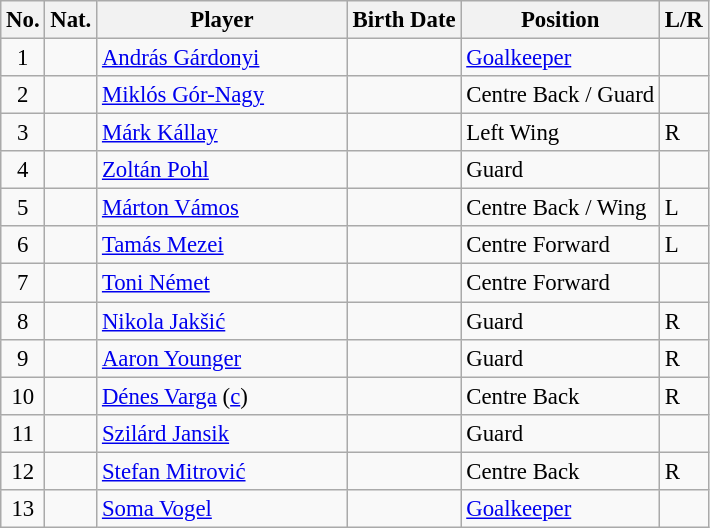<table class=wikitable style="font-size: 95%; border: 1px solid #CFB53B; border-collapse: collapse;">
<tr>
<th>No.</th>
<th>Nat.</th>
<th width=160>Player</th>
<th>Birth Date</th>
<th>Position</th>
<th>L/R</th>
</tr>
<tr>
<td align=center>1</td>
<td align=center></td>
<td><a href='#'>András Gárdonyi</a></td>
<td style="text-align:right;"></td>
<td><a href='#'>Goalkeeper</a></td>
<td></td>
</tr>
<tr>
<td align=center>2</td>
<td align=center></td>
<td><a href='#'>Miklós Gór-Nagy</a></td>
<td style="text-align:right;"></td>
<td>Centre Back / Guard</td>
<td></td>
</tr>
<tr>
<td align=center>3</td>
<td align=center></td>
<td><a href='#'>Márk Kállay</a></td>
<td style="text-align:right;"></td>
<td>Left Wing</td>
<td>R</td>
</tr>
<tr>
<td align=center>4</td>
<td align=center></td>
<td><a href='#'>Zoltán Pohl</a></td>
<td style="text-align:right;"></td>
<td>Guard</td>
<td></td>
</tr>
<tr>
<td align=center>5</td>
<td align=center></td>
<td><a href='#'>Márton Vámos</a></td>
<td style="text-align:right;"></td>
<td>Centre Back / Wing</td>
<td>L</td>
</tr>
<tr>
<td align=center>6</td>
<td align=center></td>
<td><a href='#'>Tamás Mezei</a></td>
<td style="text-align:right;"></td>
<td>Centre Forward</td>
<td>L</td>
</tr>
<tr>
<td align=center>7</td>
<td align=center></td>
<td><a href='#'>Toni Német</a></td>
<td style="text-align:right;"></td>
<td>Centre Forward</td>
<td></td>
</tr>
<tr>
<td align=center>8</td>
<td align=center></td>
<td><a href='#'>Nikola Jakšić</a></td>
<td style="text-align:right;"></td>
<td>Guard</td>
<td>R</td>
</tr>
<tr>
<td align=center>9</td>
<td align=center></td>
<td><a href='#'>Aaron Younger</a></td>
<td style="text-align:right;"></td>
<td>Guard</td>
<td>R</td>
</tr>
<tr>
<td align=center>10</td>
<td align=center></td>
<td><a href='#'>Dénes Varga</a> (<a href='#'>c</a>)</td>
<td style="text-align:right;"></td>
<td>Centre Back</td>
<td>R</td>
</tr>
<tr>
<td align=center>11</td>
<td align=center></td>
<td><a href='#'>Szilárd Jansik</a></td>
<td style="text-align:right;"></td>
<td>Guard</td>
<td></td>
</tr>
<tr>
<td align=center>12</td>
<td align=center></td>
<td><a href='#'>Stefan Mitrović</a></td>
<td style="text-align:right;"></td>
<td>Centre Back</td>
<td>R</td>
</tr>
<tr>
<td align=center>13</td>
<td align=center></td>
<td><a href='#'>Soma Vogel</a></td>
<td style="text-align:right;"></td>
<td><a href='#'>Goalkeeper</a></td>
<td></td>
</tr>
</table>
